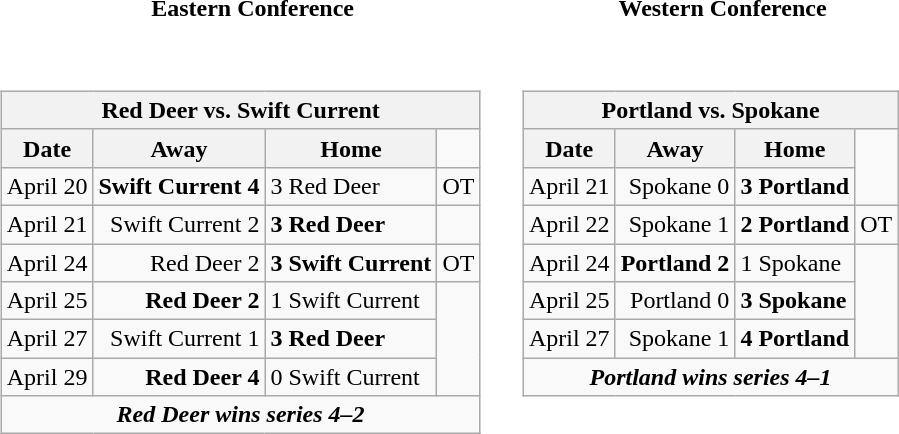<table cellspacing="10">
<tr>
<th>Eastern Conference</th>
<th>Western Conference</th>
</tr>
<tr>
<td valign="top"><br><table class="wikitable">
<tr>
<th bgcolor="#DDDDDD" colspan="4">Red Deer vs. Swift Current</th>
</tr>
<tr>
<th>Date</th>
<th>Away</th>
<th>Home</th>
</tr>
<tr>
<td>April 20</td>
<td align="right"><strong>Swift Current 4</strong></td>
<td>3 Red Deer</td>
<td>OT</td>
</tr>
<tr>
<td>April 21</td>
<td align="right">Swift Current 2</td>
<td><strong>3 Red Deer</strong></td>
</tr>
<tr>
<td>April 24</td>
<td align="right">Red Deer 2</td>
<td><strong>3 Swift Current</strong></td>
<td>OT</td>
</tr>
<tr>
<td>April 25</td>
<td align="right"><strong>Red Deer 2</strong></td>
<td>1 Swift Current</td>
</tr>
<tr>
<td>April 27</td>
<td align="right">Swift Current 1</td>
<td><strong>3 Red Deer</strong></td>
</tr>
<tr>
<td>April 29</td>
<td align="right"><strong> Red Deer 4</strong></td>
<td>0 Swift Current</td>
</tr>
<tr align="center">
<td colspan="4"><strong><em>Red Deer wins series 4–2</em></strong></td>
</tr>
</table>
</td>
<td valign="top"><br><table class="wikitable">
<tr>
<th bgcolor="#DDDDDD" colspan="4">Portland vs. Spokane</th>
</tr>
<tr>
<th>Date</th>
<th>Away</th>
<th>Home</th>
</tr>
<tr>
<td>April 21</td>
<td align="right">Spokane 0</td>
<td><strong>3 Portland</strong></td>
</tr>
<tr>
<td>April 22</td>
<td align="right">Spokane 1</td>
<td><strong>2 Portland</strong></td>
<td>OT</td>
</tr>
<tr>
<td>April 24</td>
<td align="right"><strong>Portland 2</strong></td>
<td>1 Spokane</td>
</tr>
<tr>
<td>April 25</td>
<td align="right">Portland 0</td>
<td><strong>3 Spokane</strong></td>
</tr>
<tr>
<td>April 27</td>
<td align="right">Spokane 1</td>
<td><strong>4 Portland</strong></td>
</tr>
<tr align="center">
<td colspan="4"><strong><em>Portland wins series 4–1</em></strong></td>
</tr>
</table>
</td>
</tr>
</table>
